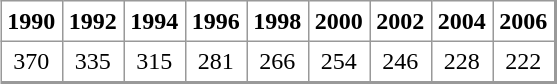<table align="center" rules="all" cellspacing="0" cellpadding="4" style="border: 1px solid #999; border-right: 2px solid #999; border-bottom:2px solid #999">
<tr>
<th>1990</th>
<th>1992</th>
<th>1994</th>
<th>1996</th>
<th>1998</th>
<th>2000</th>
<th>2002</th>
<th>2004</th>
<th>2006</th>
</tr>
<tr>
<td align=center>370</td>
<td align=center>335</td>
<td align=center>315</td>
<td align=center>281</td>
<td align=center>266</td>
<td align=center>254</td>
<td align=center>246</td>
<td align=center>228</td>
<td align=center>222</td>
</tr>
</table>
